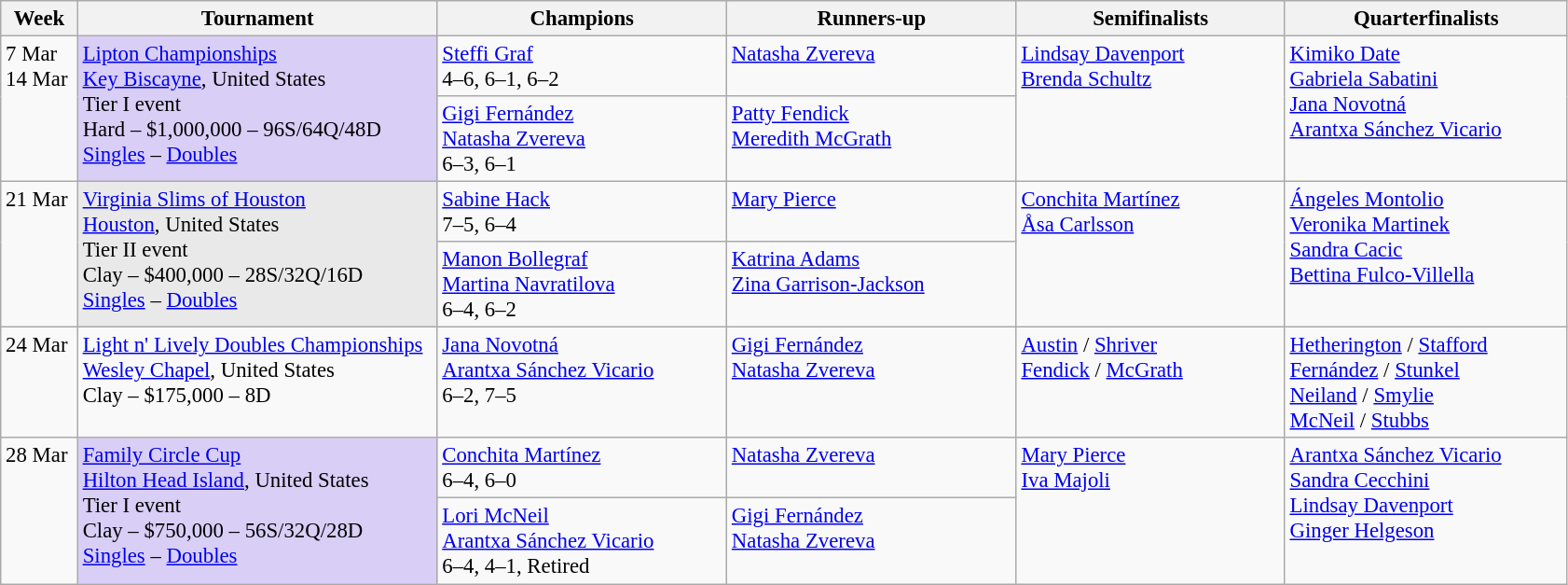<table class=wikitable style=font-size:95%>
<tr>
<th style="width:48px;">Week</th>
<th style="width:250px;">Tournament</th>
<th style="width:200px;">Champions</th>
<th style="width:200px;">Runners-up</th>
<th style="width:185px;">Semifinalists</th>
<th style="width:195px;">Quarterfinalists</th>
</tr>
<tr valign=top>
<td rowspan=2>7 Mar<br>14 Mar</td>
<td rowspan=2 style=background:#d8cef6;><a href='#'>Lipton Championships</a><br> <a href='#'>Key Biscayne</a>, United States<br>Tier I event<br>Hard – $1,000,000 – 96S/64Q/48D<br> <a href='#'>Singles</a> – <a href='#'>Doubles</a></td>
<td> <a href='#'>Steffi Graf</a><br>4–6, 6–1, 6–2</td>
<td> <a href='#'>Natasha Zvereva</a></td>
<td rowspan=2>  <a href='#'>Lindsay Davenport</a><br> <a href='#'>Brenda Schultz</a></td>
<td rowspan=2> <a href='#'>Kimiko Date</a><br> <a href='#'>Gabriela Sabatini</a><br> <a href='#'>Jana Novotná</a><br> <a href='#'>Arantxa Sánchez Vicario</a></td>
</tr>
<tr valign="top">
<td> <a href='#'>Gigi Fernández</a><br> <a href='#'>Natasha Zvereva</a><br> 6–3, 6–1</td>
<td> <a href='#'>Patty Fendick</a><br> <a href='#'>Meredith McGrath</a></td>
</tr>
<tr valign=top>
<td rowspan=2>21 Mar</td>
<td rowspan=2 style=background:#e9e9e9;><a href='#'>Virginia Slims of Houston</a><br> <a href='#'>Houston</a>, United States<br>Tier II event<br>Clay – $400,000 – 28S/32Q/16D<br> <a href='#'>Singles</a> – <a href='#'>Doubles</a></td>
<td> <a href='#'>Sabine Hack</a><br>7–5, 6–4</td>
<td> <a href='#'>Mary Pierce</a></td>
<td rowspan=2>  <a href='#'>Conchita Martínez</a><br> <a href='#'>Åsa Carlsson</a></td>
<td rowspan=2> <a href='#'>Ángeles Montolio</a><br> <a href='#'>Veronika Martinek</a><br> <a href='#'>Sandra Cacic</a><br> <a href='#'>Bettina Fulco-Villella</a></td>
</tr>
<tr valign="top">
<td> <a href='#'>Manon Bollegraf</a><br> <a href='#'>Martina Navratilova</a><br> 6–4, 6–2</td>
<td> <a href='#'>Katrina Adams</a><br> <a href='#'>Zina Garrison-Jackson</a></td>
</tr>
<tr valign="top">
<td>24 Mar</td>
<td><a href='#'>Light n' Lively Doubles Championships</a><br> <a href='#'>Wesley Chapel</a>, United States<br>Clay – $175,000 – 8D</td>
<td> <a href='#'>Jana Novotná</a> <br>  <a href='#'>Arantxa Sánchez Vicario</a><br>6–2, 7–5</td>
<td> <a href='#'>Gigi Fernández</a> <br>  <a href='#'>Natasha Zvereva</a></td>
<td> <a href='#'>Austin</a> /  <a href='#'>Shriver</a> <br> <a href='#'>Fendick</a> /  <a href='#'>McGrath</a></td>
<td> <a href='#'>Hetherington</a> /  <a href='#'>Stafford</a> <br> <a href='#'>Fernández</a> /   <a href='#'>Stunkel</a> <br> <a href='#'>Neiland</a> /  <a href='#'>Smylie</a> <br> <a href='#'>McNeil</a> /  <a href='#'>Stubbs</a></td>
</tr>
<tr valign=top>
<td rowspan=2>28 Mar</td>
<td rowspan=2 style=background:#d8cef6;><a href='#'>Family Circle Cup</a><br> <a href='#'>Hilton Head Island</a>, United States<br>Tier I event<br>Clay – $750,000 – 56S/32Q/28D<br> <a href='#'>Singles</a> – <a href='#'>Doubles</a></td>
<td> <a href='#'>Conchita Martínez</a><br>6–4, 6–0</td>
<td> <a href='#'>Natasha Zvereva</a></td>
<td rowspan=2>  <a href='#'>Mary Pierce</a><br> <a href='#'>Iva Majoli</a></td>
<td rowspan=2> <a href='#'>Arantxa Sánchez Vicario</a><br> <a href='#'>Sandra Cecchini</a><br> <a href='#'>Lindsay Davenport</a><br> <a href='#'>Ginger Helgeson</a></td>
</tr>
<tr valign="top">
<td> <a href='#'>Lori McNeil</a><br> <a href='#'>Arantxa Sánchez Vicario</a><br> 6–4, 4–1, Retired</td>
<td> <a href='#'>Gigi Fernández</a><br> <a href='#'>Natasha Zvereva</a></td>
</tr>
</table>
